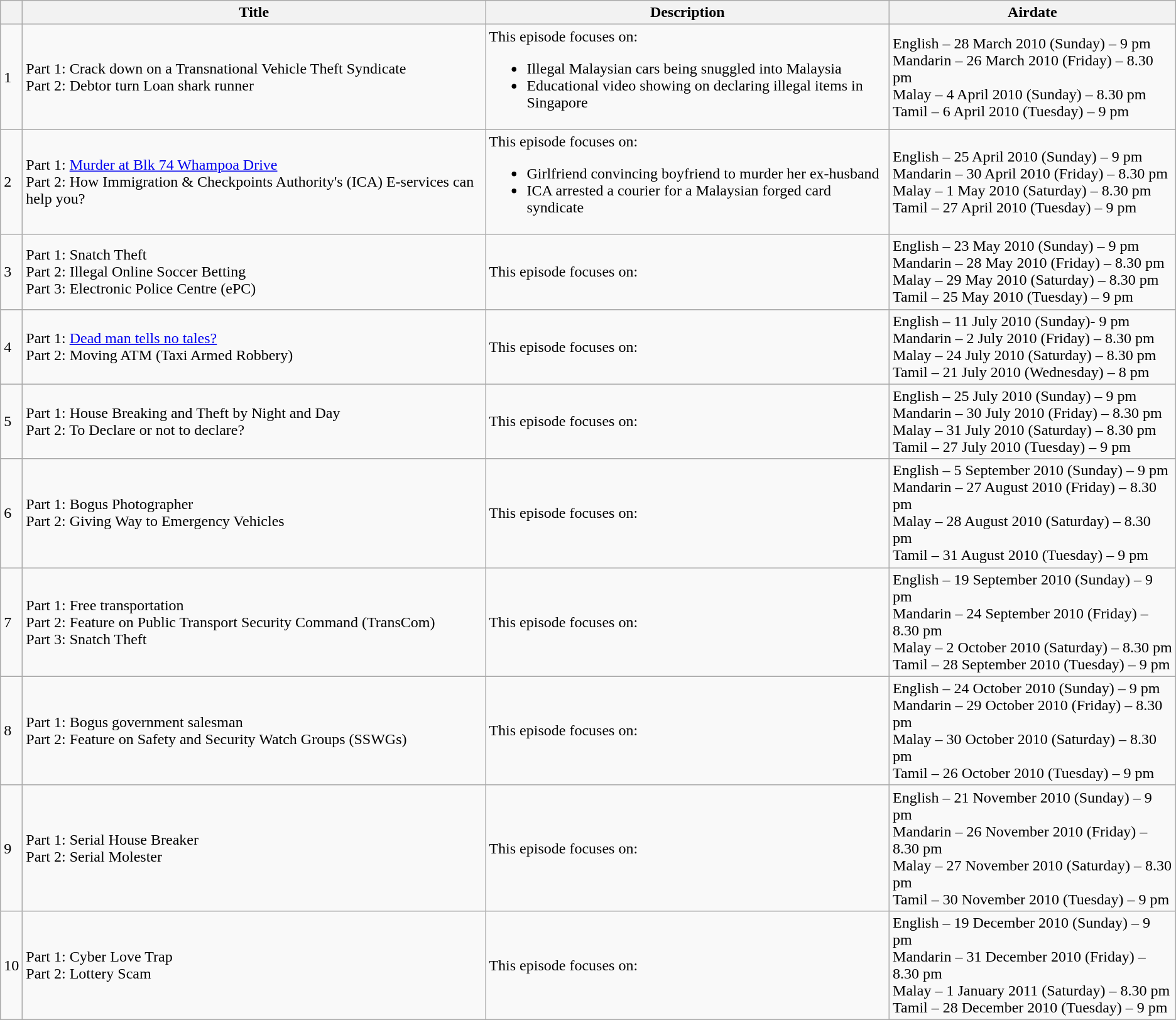<table class="wikitable">
<tr>
<th></th>
<th>Title</th>
<th>Description</th>
<th>Airdate</th>
</tr>
<tr>
<td>1</td>
<td>Part 1: Crack down on a Transnational Vehicle Theft Syndicate <br>Part 2: Debtor turn Loan shark runner</td>
<td>This episode focuses on:<br><ul><li>Illegal Malaysian cars being snuggled into Malaysia</li><li>Educational video showing on declaring illegal items in Singapore</li></ul></td>
<td>English – 28 March 2010 (Sunday) – 9 pm<br>Mandarin – 26 March 2010 (Friday) – 8.30 pm <br>Malay – 4 April 2010 (Sunday) – 8.30 pm<br>Tamil – 6 April 2010 (Tuesday) – 9 pm</td>
</tr>
<tr>
<td>2</td>
<td>Part 1: <a href='#'>Murder at Blk 74 Whampoa Drive</a> <br>Part 2: How Immigration & Checkpoints Authority's (ICA) E-services can help you?</td>
<td>This episode focuses on:<br><ul><li>Girlfriend convincing boyfriend to murder her ex-husband</li><li>ICA arrested a courier for a Malaysian forged card syndicate</li></ul></td>
<td>English – 25 April 2010 (Sunday) – 9 pm<br>Mandarin – 30 April 2010 (Friday) – 8.30 pm<br>Malay – 1 May 2010 (Saturday) – 8.30 pm <br>Tamil – 27 April 2010 (Tuesday) – 9 pm</td>
</tr>
<tr>
<td>3</td>
<td>Part 1: Snatch Theft <br>Part 2: Illegal Online Soccer Betting <br>Part 3: Electronic Police Centre (ePC)</td>
<td>This episode focuses on:</td>
<td>English – 23 May 2010 (Sunday) – 9 pm<br>Mandarin – 28 May 2010 (Friday) – 8.30 pm <br>Malay – 29 May 2010 (Saturday) – 8.30 pm<br>Tamil – 25 May 2010 (Tuesday) – 9 pm</td>
</tr>
<tr>
<td>4</td>
<td>Part 1: <a href='#'>Dead man tells no tales?</a> <br>Part 2: Moving ATM (Taxi Armed Robbery)</td>
<td>This episode focuses on:</td>
<td>English – 11 July 2010 (Sunday)- 9 pm<br>Mandarin – 2 July 2010 (Friday) – 8.30 pm<br>Malay – 24 July 2010 (Saturday) – 8.30 pm <br>Tamil – 21 July 2010 (Wednesday) – 8 pm</td>
</tr>
<tr>
<td>5</td>
<td>Part 1: House Breaking and Theft by Night and Day <br>Part 2: To Declare or not to declare?</td>
<td>This episode focuses on:</td>
<td>English – 25 July 2010 (Sunday) – 9 pm<br>Mandarin – 30 July 2010 (Friday) – 8.30 pm <br>Malay – 31 July 2010 (Saturday) – 8.30 pm <br>Tamil – 27 July 2010 (Tuesday) – 9 pm</td>
</tr>
<tr>
<td>6</td>
<td>Part 1: Bogus Photographer <br>Part 2: Giving Way to Emergency Vehicles</td>
<td>This episode focuses on:</td>
<td>English – 5 September 2010 (Sunday) – 9 pm<br>Mandarin – 27 August 2010 (Friday) – 8.30 pm <br>Malay – 28 August 2010 (Saturday) – 8.30 pm<br>Tamil – 31 August 2010 (Tuesday) – 9 pm</td>
</tr>
<tr>
<td>7</td>
<td>Part 1: Free transportation <br>Part 2: Feature on Public Transport Security Command (TransCom) <br>Part 3: Snatch Theft</td>
<td>This episode focuses on:</td>
<td>English – 19 September 2010 (Sunday) – 9 pm<br>Mandarin – 24 September 2010 (Friday) – 8.30 pm <br>Malay – 2 October 2010 (Saturday) – 8.30 pm <br>Tamil – 28 September 2010 (Tuesday) – 9 pm</td>
</tr>
<tr>
<td>8</td>
<td>Part 1: Bogus government salesman <br>Part 2: Feature on Safety and Security Watch Groups (SSWGs)</td>
<td>This episode focuses on:</td>
<td>English – 24 October 2010 (Sunday) – 9 pm<br>Mandarin – 29 October 2010 (Friday) – 8.30 pm<br>Malay – 30 October 2010 (Saturday) – 8.30 pm <br>Tamil – 26 October 2010 (Tuesday) – 9 pm</td>
</tr>
<tr>
<td>9</td>
<td>Part 1: Serial House Breaker <br>Part 2: Serial Molester</td>
<td>This episode focuses on:</td>
<td>English – 21 November 2010 (Sunday) – 9 pm<br>Mandarin – 26 November 2010 (Friday) – 8.30 pm <br>Malay – 27 November 2010 (Saturday) – 8.30 pm <br>Tamil – 30 November 2010 (Tuesday) – 9 pm</td>
</tr>
<tr>
<td>10</td>
<td>Part 1: Cyber Love Trap <br>Part 2: Lottery Scam</td>
<td>This episode focuses on:</td>
<td>English – 19 December 2010 (Sunday) – 9 pm<br>Mandarin – 31 December 2010 (Friday) – 8.30 pm <br>Malay – 1 January 2011 (Saturday) – 8.30 pm <br>Tamil – 28 December 2010 (Tuesday) – 9 pm</td>
</tr>
</table>
